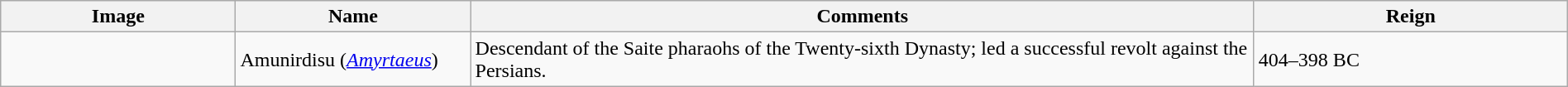<table class="wikitable" width="100%">
<tr>
<th width="15%">Image</th>
<th width="15%">Name</th>
<th width="50%">Comments</th>
<th width="20%">Reign</th>
</tr>
<tr>
<td></td>
<td>Amunirdisu (<em><a href='#'>Amyrtaeus</a></em>)</td>
<td width=400>Descendant of the Saite pharaohs of the Twenty-sixth Dynasty; led a successful revolt against the Persians.</td>
<td>404–398 BC</td>
</tr>
</table>
